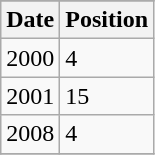<table class="wikitable">
<tr>
</tr>
<tr>
<th>Date</th>
<th>Position</th>
</tr>
<tr>
<td>2000</td>
<td>4</td>
</tr>
<tr>
<td>2001</td>
<td>15</td>
</tr>
<tr>
<td>2008</td>
<td>4 </td>
</tr>
<tr>
</tr>
</table>
